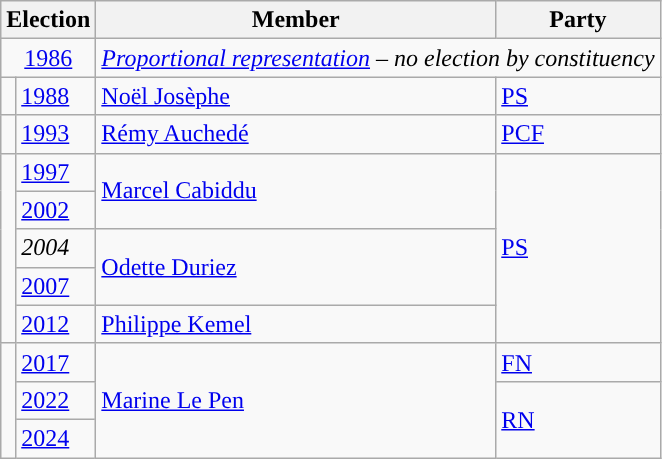<table class="wikitable">
<tr>
<th colspan="2">Election</th>
<th>Member</th>
<th>Party</th>
</tr>
<tr>
<td colspan="2" align="center"><a href='#'>1986</a></td>
<td colspan="2"><em><a href='#'>Proportional representation</a> – no election by constituency</em></td>
</tr>
<tr>
<td style="color:inherit;background-color: "></td>
<td><a href='#'>1988</a></td>
<td><a href='#'>Noël Josèphe</a></td>
<td><a href='#'>PS</a></td>
</tr>
<tr>
<td style="color:inherit;background-color: "></td>
<td><a href='#'>1993</a></td>
<td><a href='#'>Rémy Auchedé</a></td>
<td><a href='#'>PCF</a></td>
</tr>
<tr>
<td rowspan="5" style="background-color: "></td>
<td><a href='#'>1997</a></td>
<td rowspan="2"><a href='#'>Marcel Cabiddu</a></td>
<td rowspan="5"><a href='#'>PS</a></td>
</tr>
<tr>
<td><a href='#'>2002</a></td>
</tr>
<tr>
<td><em>2004</em></td>
<td rowspan="2"><a href='#'>Odette Duriez</a></td>
</tr>
<tr>
<td><a href='#'>2007</a></td>
</tr>
<tr>
<td><a href='#'>2012</a></td>
<td><a href='#'>Philippe Kemel</a></td>
</tr>
<tr>
<td rowspan="3" style="background-color: "></td>
<td><a href='#'>2017</a></td>
<td rowspan="3"><a href='#'>Marine Le Pen</a></td>
<td><a href='#'>FN</a></td>
</tr>
<tr>
<td><a href='#'>2022</a></td>
<td rowspan="2"><a href='#'>RN</a></td>
</tr>
<tr>
<td><a href='#'>2024</a></td>
</tr>
</table>
